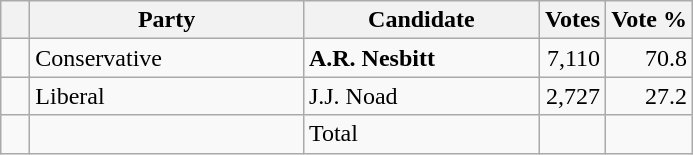<table class="wikitable">
<tr>
<th></th>
<th scope="col" width="175">Party</th>
<th scope="col" width="150">Candidate</th>
<th>Votes</th>
<th>Vote %</th>
</tr>
<tr>
<td>   </td>
<td>Conservative</td>
<td><strong>A.R. Nesbitt</strong></td>
<td align=right>7,110</td>
<td align=right>70.8</td>
</tr>
<tr>
<td>   </td>
<td>Liberal</td>
<td>J.J. Noad</td>
<td align=right>2,727</td>
<td align=right>27.2<br></td>
</tr>
<tr |>
<td></td>
<td></td>
<td>Total</td>
<td align=right></td>
<td></td>
</tr>
</table>
